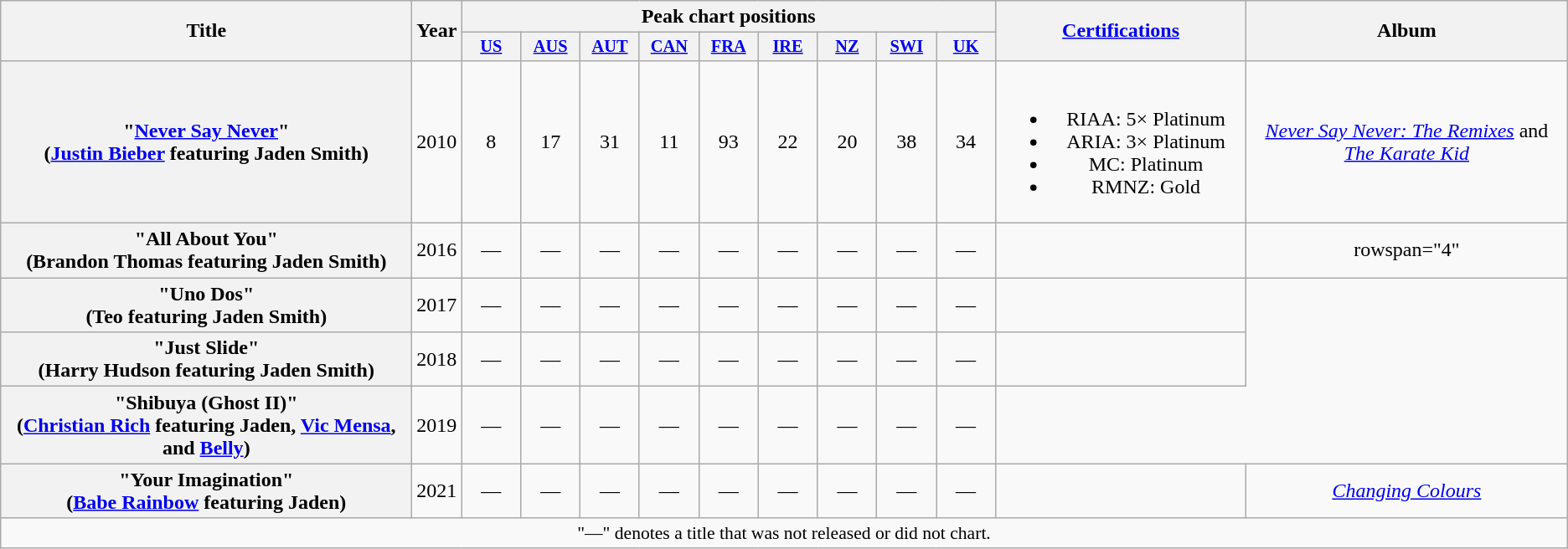<table class="wikitable plainrowheaders" style="text-align:center;">
<tr>
<th scope="col" rowspan="2" style="width:20em;">Title</th>
<th scope="col" rowspan="2">Year</th>
<th scope="col" colspan="9">Peak chart positions</th>
<th scope="col" rowspan="2" style="width:12em;"><a href='#'>Certifications</a></th>
<th scope="col" rowspan="2">Album</th>
</tr>
<tr>
<th scope="col" style="width:3em;font-size:85%;"><a href='#'>US</a><br></th>
<th scope="col" style="width:3em;font-size:85%;"><a href='#'>AUS</a><br></th>
<th scope="col" style="width:3em;font-size:85%;"><a href='#'>AUT</a><br></th>
<th scope="col" style="width:3em;font-size:85%;"><a href='#'>CAN</a><br></th>
<th scope="col" style="width:3em;font-size:85%;"><a href='#'>FRA</a><br></th>
<th scope="col" style="width:3em;font-size:85%;"><a href='#'>IRE</a><br></th>
<th scope="col" style="width:3em;font-size:85%;"><a href='#'>NZ</a><br></th>
<th scope="col" style="width:3em;font-size:85%;"><a href='#'>SWI</a><br></th>
<th scope="col" style="width:3em;font-size:85%;"><a href='#'>UK</a><br></th>
</tr>
<tr>
<th scope="row">"<a href='#'>Never Say Never</a>"<br><span>(<a href='#'>Justin Bieber</a> featuring Jaden Smith)</span></th>
<td>2010</td>
<td>8</td>
<td>17</td>
<td>31</td>
<td>11</td>
<td>93</td>
<td>22</td>
<td>20</td>
<td>38</td>
<td>34</td>
<td><br><ul><li>RIAA: 5× Platinum</li><li>ARIA: 3× Platinum</li><li>MC: Platinum</li><li>RMNZ: Gold</li></ul></td>
<td><em><a href='#'>Never Say Never: The Remixes</a></em> and <em><a href='#'>The Karate Kid</a></em></td>
</tr>
<tr>
<th scope="row">"All About You"<br><span>(Brandon Thomas featuring Jaden Smith)</span></th>
<td>2016</td>
<td>—</td>
<td>—</td>
<td>—</td>
<td>—</td>
<td>—</td>
<td>—</td>
<td>—</td>
<td>—</td>
<td>—</td>
<td></td>
<td>rowspan="4" </td>
</tr>
<tr>
<th scope="row">"Uno Dos"<br><span>(Teo featuring Jaden Smith)</span></th>
<td>2017</td>
<td>—</td>
<td>—</td>
<td>—</td>
<td>—</td>
<td>—</td>
<td>—</td>
<td>—</td>
<td>—</td>
<td>—</td>
<td></td>
</tr>
<tr>
<th scope="row">"Just Slide"<br><span>(Harry Hudson featuring Jaden Smith)</span></th>
<td>2018</td>
<td>—</td>
<td>—</td>
<td>—</td>
<td>—</td>
<td>—</td>
<td>—</td>
<td>—</td>
<td>—</td>
<td>—</td>
<td></td>
</tr>
<tr>
<th scope="row">"Shibuya (Ghost II)"<br><span>(<a href='#'>Christian Rich</a> featuring Jaden, <a href='#'>Vic Mensa</a>, and <a href='#'>Belly</a>)</span></th>
<td>2019</td>
<td>—</td>
<td>—</td>
<td>—</td>
<td>—</td>
<td>—</td>
<td>—</td>
<td>—</td>
<td>—</td>
<td>—</td>
</tr>
<tr>
<th scope="row">"Your Imagination"<br><span>(<a href='#'>Babe Rainbow</a> featuring Jaden)</span></th>
<td>2021</td>
<td>—</td>
<td>—</td>
<td>—</td>
<td>—</td>
<td>—</td>
<td>—</td>
<td>—</td>
<td>—</td>
<td>—</td>
<td></td>
<td><em><a href='#'>Changing Colours</a></em></td>
</tr>
<tr>
<td colspan="14" style="font-size:90%">"—" denotes a title that was not released or did not chart.</td>
</tr>
</table>
